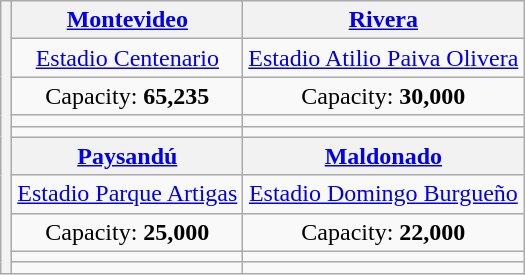<table class="wikitable" style="text-align:center">
<tr>
<th rowspan="10"></th>
<th><a href='#'>Montevideo</a></th>
<th><a href='#'>Rivera</a></th>
</tr>
<tr>
<td><a href='#'>Estadio Centenario</a></td>
<td><a href='#'>Estadio Atilio Paiva Olivera</a></td>
</tr>
<tr>
<td>Capacity: <strong>65,235</strong></td>
<td>Capacity: <strong>30,000</strong></td>
</tr>
<tr>
<td></td>
<td></td>
</tr>
<tr>
<td></td>
<td></td>
</tr>
<tr>
<th><a href='#'>Paysandú</a></th>
<th><a href='#'>Maldonado</a></th>
</tr>
<tr>
<td><a href='#'>Estadio Parque Artigas</a></td>
<td><a href='#'>Estadio Domingo Burgueño</a></td>
</tr>
<tr>
<td>Capacity: <strong>25,000</strong></td>
<td>Capacity: <strong>22,000</strong></td>
</tr>
<tr>
<td></td>
<td></td>
</tr>
<tr>
<td></td>
<td></td>
</tr>
</table>
